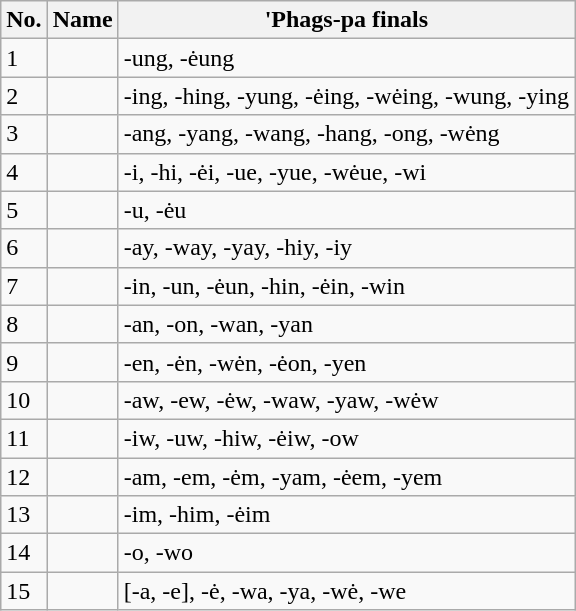<table class="wikitable">
<tr>
<th>No.</th>
<th>Name</th>
<th>'Phags-pa finals</th>
</tr>
<tr>
<td>1</td>
<td> </td>
<td>-ung, -ėung</td>
</tr>
<tr>
<td>2</td>
<td> </td>
<td>-ing, -hing, -yung, -ėing, -wėing, -wung, -ying</td>
</tr>
<tr>
<td>3</td>
<td> </td>
<td>-ang, -yang, -wang, -hang, -ong, -wėng</td>
</tr>
<tr>
<td>4</td>
<td> </td>
<td>-i, -hi, -ėi, -ue, -yue, -wėue, -wi</td>
</tr>
<tr>
<td>5</td>
<td> </td>
<td>-u, -ėu</td>
</tr>
<tr>
<td>6</td>
<td> </td>
<td>-ay, -way, -yay, -hiy, -iy</td>
</tr>
<tr>
<td>7</td>
<td> </td>
<td>-in, -un, -ėun, -hin, -ėin, -win</td>
</tr>
<tr>
<td>8</td>
<td> </td>
<td>-an, -on, -wan, -yan</td>
</tr>
<tr>
<td>9</td>
<td> </td>
<td>-en, -ėn, -wėn, -ėon, -yen</td>
</tr>
<tr>
<td>10</td>
<td> </td>
<td>-aw, -ew, -ėw, -waw, -yaw, -wėw</td>
</tr>
<tr>
<td>11</td>
<td> </td>
<td>-iw, -uw, -hiw, -ėiw, -ow</td>
</tr>
<tr>
<td>12</td>
<td> </td>
<td>-am, -em, -ėm, -yam, -ėem, -yem</td>
</tr>
<tr>
<td>13</td>
<td> </td>
<td>-im, -him, -ėim</td>
</tr>
<tr>
<td>14</td>
<td> </td>
<td>-o, -wo</td>
</tr>
<tr>
<td>15</td>
<td> </td>
<td>[-a, -e], -ė, -wa, -ya, -wė, -we</td>
</tr>
</table>
